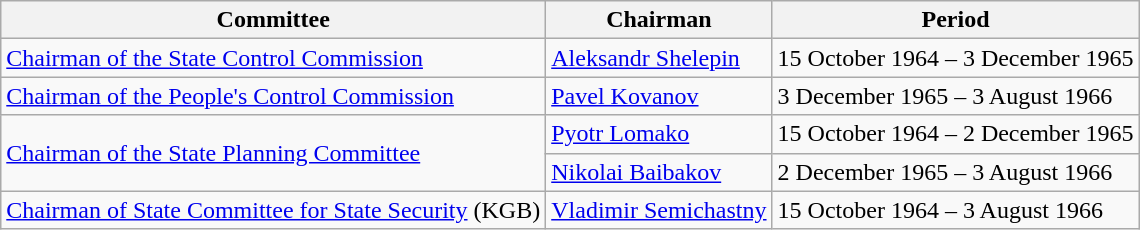<table class="wikitable">
<tr>
<th>Committee</th>
<th>Chairman</th>
<th>Period</th>
</tr>
<tr>
<td><a href='#'>Chairman of the State Control Commission</a></td>
<td><a href='#'>Aleksandr Shelepin</a></td>
<td>15 October 1964 – 3 December 1965</td>
</tr>
<tr>
<td><a href='#'>Chairman of the People's Control Commission</a></td>
<td><a href='#'>Pavel Kovanov</a></td>
<td>3 December 1965 – 3 August 1966</td>
</tr>
<tr>
<td rowspan="2"><a href='#'>Chairman of the State Planning Committee</a></td>
<td><a href='#'>Pyotr Lomako</a></td>
<td>15 October 1964 – 2 December 1965</td>
</tr>
<tr>
<td><a href='#'>Nikolai Baibakov</a></td>
<td>2 December 1965 – 3 August 1966</td>
</tr>
<tr>
<td><a href='#'>Chairman of State Committee for State Security</a> (KGB)</td>
<td><a href='#'>Vladimir Semichastny</a></td>
<td>15 October 1964 – 3 August 1966</td>
</tr>
</table>
